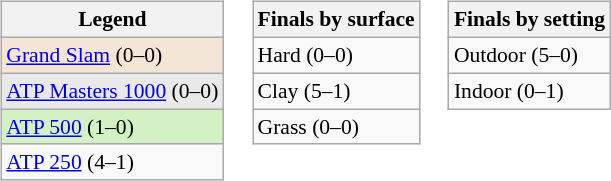<table>
<tr valign=top>
<td><br><table class=wikitable style="font-size:90%">
<tr>
<th>Legend</th>
</tr>
<tr style=background:#f3e6d7>
<td><a href='#'>Grand Slam</a> (0–0)</td>
</tr>
<tr style=background:#e9e9e9>
<td><a href='#'>ATP Masters 1000</a> (0–0)</td>
</tr>
<tr style=background:#d4f1c5>
<td><a href='#'>ATP 500</a> (1–0)</td>
</tr>
<tr>
<td><a href='#'>ATP 250</a> (4–1)</td>
</tr>
</table>
</td>
<td><br><table class=wikitable style="font-size:90%">
<tr>
<th>Finals by surface</th>
</tr>
<tr>
<td>Hard (0–0)</td>
</tr>
<tr>
<td>Clay (5–1)</td>
</tr>
<tr>
<td>Grass (0–0)</td>
</tr>
</table>
</td>
<td><br><table class=wikitable style="font-size:90%">
<tr>
<th>Finals by setting</th>
</tr>
<tr>
<td>Outdoor (5–0)</td>
</tr>
<tr>
<td>Indoor (0–1)</td>
</tr>
</table>
</td>
</tr>
</table>
